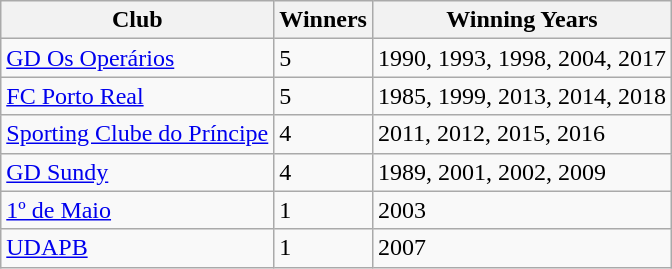<table class="wikitable">
<tr>
<th>Club</th>
<th>Winners</th>
<th>Winning Years</th>
</tr>
<tr>
<td><a href='#'>GD Os Operários</a></td>
<td>5</td>
<td>1990, 1993, 1998, 2004, 2017</td>
</tr>
<tr>
<td><a href='#'>FC Porto Real</a></td>
<td>5</td>
<td>1985, 1999, 2013, 2014, 2018</td>
</tr>
<tr>
<td><a href='#'>Sporting Clube do Príncipe</a></td>
<td>4</td>
<td>2011, 2012, 2015, 2016</td>
</tr>
<tr>
<td><a href='#'>GD Sundy</a></td>
<td>4</td>
<td>1989, 2001, 2002, 2009</td>
</tr>
<tr>
<td><a href='#'>1º de Maio</a></td>
<td>1</td>
<td>2003</td>
</tr>
<tr>
<td><a href='#'>UDAPB</a></td>
<td>1</td>
<td>2007</td>
</tr>
</table>
